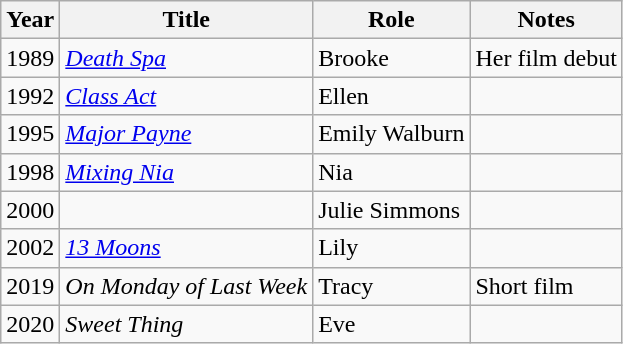<table class="wikitable sortable">
<tr>
<th>Year</th>
<th>Title</th>
<th>Role</th>
<th>Notes</th>
</tr>
<tr>
<td>1989</td>
<td><em><a href='#'>Death Spa</a></em></td>
<td>Brooke</td>
<td>Her film debut</td>
</tr>
<tr>
<td>1992</td>
<td><em><a href='#'>Class Act</a></em></td>
<td>Ellen</td>
<td></td>
</tr>
<tr>
<td>1995</td>
<td><em><a href='#'>Major Payne</a></em></td>
<td>Emily Walburn</td>
<td></td>
</tr>
<tr>
<td>1998</td>
<td><em><a href='#'>Mixing Nia</a></em></td>
<td>Nia</td>
<td></td>
</tr>
<tr>
<td>2000</td>
<td><em></em></td>
<td>Julie Simmons</td>
<td></td>
</tr>
<tr>
<td>2002</td>
<td><em><a href='#'>13 Moons</a></em></td>
<td>Lily</td>
<td></td>
</tr>
<tr>
<td>2019</td>
<td><em>On Monday of Last Week</em></td>
<td>Tracy</td>
<td>Short film</td>
</tr>
<tr>
<td>2020</td>
<td><em>Sweet Thing</em></td>
<td>Eve</td>
<td></td>
</tr>
</table>
